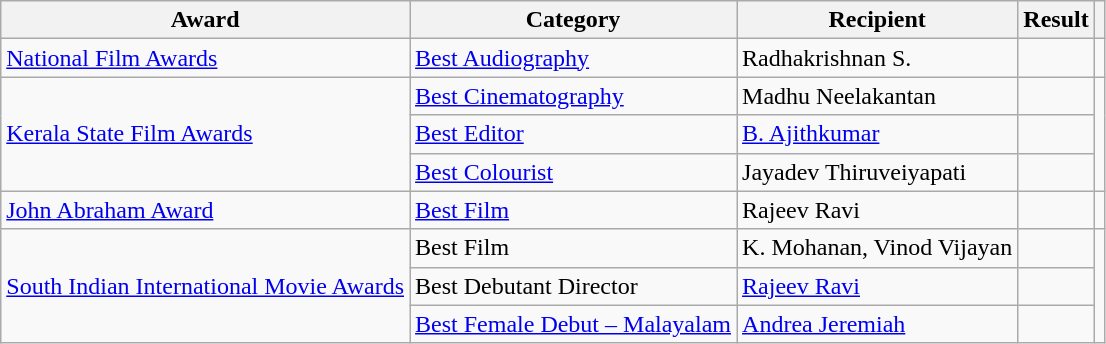<table class="wikitable">
<tr>
<th>Award</th>
<th>Category</th>
<th>Recipient</th>
<th>Result</th>
<th></th>
</tr>
<tr>
<td><a href='#'>National Film Awards</a></td>
<td><a href='#'>Best Audiography</a></td>
<td>Radhakrishnan S.</td>
<td></td>
<td></td>
</tr>
<tr>
<td rowspan="3"><a href='#'>Kerala State Film Awards</a></td>
<td><a href='#'>Best Cinematography</a></td>
<td>Madhu Neelakantan</td>
<td></td>
<td rowspan="3"></td>
</tr>
<tr>
<td><a href='#'>Best Editor</a></td>
<td><a href='#'>B. Ajithkumar</a></td>
<td></td>
</tr>
<tr>
<td><a href='#'>Best Colourist</a></td>
<td>Jayadev Thiruveiyapati</td>
<td></td>
</tr>
<tr>
<td><a href='#'>John Abraham Award</a></td>
<td><a href='#'>Best Film</a></td>
<td>Rajeev Ravi</td>
<td></td>
<td></td>
</tr>
<tr>
<td rowspan="3"><a href='#'>South Indian International Movie Awards</a></td>
<td>Best Film</td>
<td>K. Mohanan, Vinod Vijayan</td>
<td></td>
<td rowspan="3"></td>
</tr>
<tr>
<td>Best Debutant Director</td>
<td><a href='#'>Rajeev Ravi</a></td>
<td></td>
</tr>
<tr>
<td><a href='#'>Best Female Debut – Malayalam</a></td>
<td><a href='#'>Andrea Jeremiah</a></td>
<td></td>
</tr>
</table>
